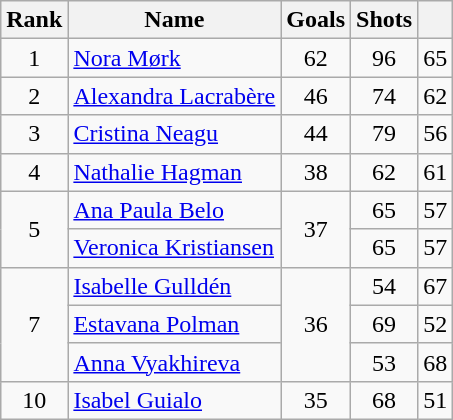<table class="wikitable sortable" style="text-align: center;">
<tr>
<th>Rank</th>
<th>Name</th>
<th>Goals</th>
<th>Shots</th>
<th></th>
</tr>
<tr>
<td>1</td>
<td align="left"> <a href='#'>Nora Mørk</a></td>
<td>62</td>
<td>96</td>
<td>65</td>
</tr>
<tr>
<td>2</td>
<td align="left"> <a href='#'>Alexandra Lacrabère</a></td>
<td>46</td>
<td>74</td>
<td>62</td>
</tr>
<tr>
<td>3</td>
<td align="left"> <a href='#'>Cristina Neagu</a></td>
<td>44</td>
<td>79</td>
<td>56</td>
</tr>
<tr>
<td>4</td>
<td align="left"> <a href='#'>Nathalie Hagman</a></td>
<td>38</td>
<td>62</td>
<td>61</td>
</tr>
<tr>
<td rowspan=2>5</td>
<td align="left"> <a href='#'>Ana Paula Belo</a></td>
<td rowspan=2>37</td>
<td>65</td>
<td>57</td>
</tr>
<tr>
<td align="left"> <a href='#'>Veronica Kristiansen</a></td>
<td>65</td>
<td>57</td>
</tr>
<tr>
<td rowspan=3>7</td>
<td align="left"> <a href='#'>Isabelle Gulldén</a></td>
<td rowspan=3>36</td>
<td>54</td>
<td>67</td>
</tr>
<tr>
<td align="left"> <a href='#'>Estavana Polman</a></td>
<td>69</td>
<td>52</td>
</tr>
<tr>
<td align="left"> <a href='#'>Anna Vyakhireva</a></td>
<td>53</td>
<td>68</td>
</tr>
<tr>
<td>10</td>
<td align="left"> <a href='#'>Isabel Guialo</a></td>
<td>35</td>
<td>68</td>
<td>51</td>
</tr>
</table>
